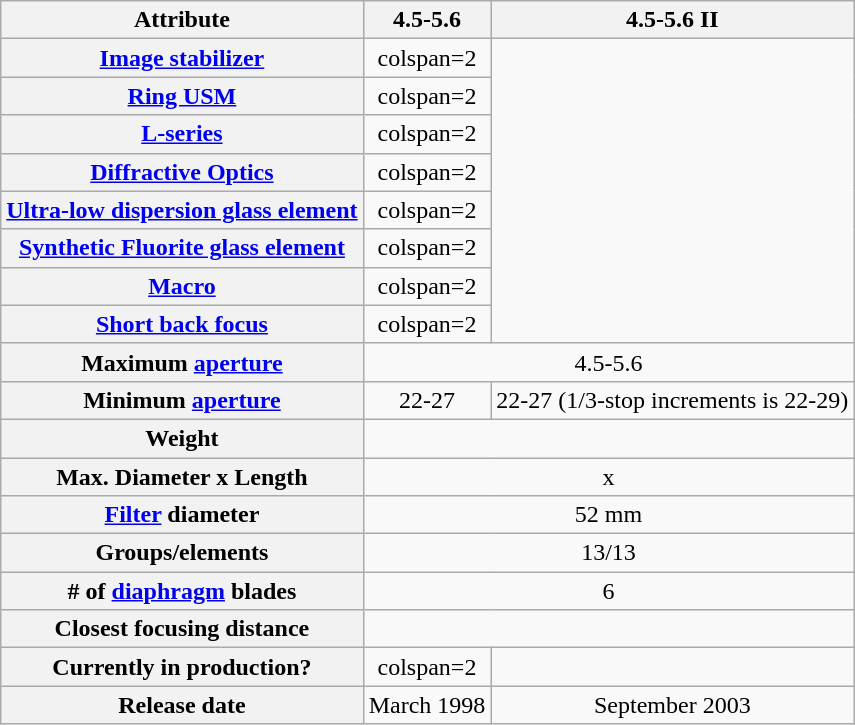<table class="wikitable" style="text-align:center">
<tr>
<th>Attribute</th>
<th>4.5-5.6</th>
<th>4.5-5.6 II</th>
</tr>
<tr>
<th><a href='#'>Image stabilizer</a></th>
<td>colspan=2 </td>
</tr>
<tr>
<th><a href='#'>Ring USM</a></th>
<td>colspan=2 </td>
</tr>
<tr>
<th><a href='#'>L-series</a></th>
<td>colspan=2 </td>
</tr>
<tr>
<th><a href='#'>Diffractive Optics</a></th>
<td>colspan=2 </td>
</tr>
<tr>
<th><a href='#'>Ultra-low dispersion glass element</a></th>
<td>colspan=2 </td>
</tr>
<tr>
<th><a href='#'>Synthetic Fluorite glass element</a></th>
<td>colspan=2 </td>
</tr>
<tr>
<th><a href='#'>Macro</a></th>
<td>colspan=2 </td>
</tr>
<tr>
<th><a href='#'>Short back focus</a></th>
<td>colspan=2 </td>
</tr>
<tr>
<th>Maximum <a href='#'>aperture</a></th>
<td colspan=2>4.5-5.6</td>
</tr>
<tr>
<th>Minimum <a href='#'>aperture</a></th>
<td>22-27</td>
<td>22-27 (1/3-stop increments is 22-29)</td>
</tr>
<tr>
<th>Weight</th>
<td colspan=2></td>
</tr>
<tr>
<th>Max. Diameter x Length</th>
<td colspan=2> x </td>
</tr>
<tr>
<th><a href='#'>Filter</a> diameter</th>
<td colspan=2>52 mm</td>
</tr>
<tr>
<th>Groups/elements</th>
<td colspan=2>13/13</td>
</tr>
<tr>
<th># of <a href='#'>diaphragm</a> blades</th>
<td colspan=2>6</td>
</tr>
<tr>
<th>Closest focusing distance</th>
<td colspan=2></td>
</tr>
<tr>
<th>Currently in production?</th>
<td>colspan=2 </td>
</tr>
<tr>
<th>Release date</th>
<td>March 1998</td>
<td>September 2003</td>
</tr>
</table>
